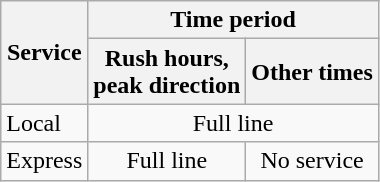<table class="wikitable">
<tr>
<th rowspan=2>Service</th>
<th colspan=2>Time period</th>
</tr>
<tr>
<th>Rush hours,<br>peak direction</th>
<th>Other times</th>
</tr>
<tr>
<td> Local</td>
<td colspan="2" style="text-align:center;">Full line</td>
</tr>
<tr>
<td> Express</td>
<td align=center>Full line</td>
<td align=center>No service</td>
</tr>
</table>
